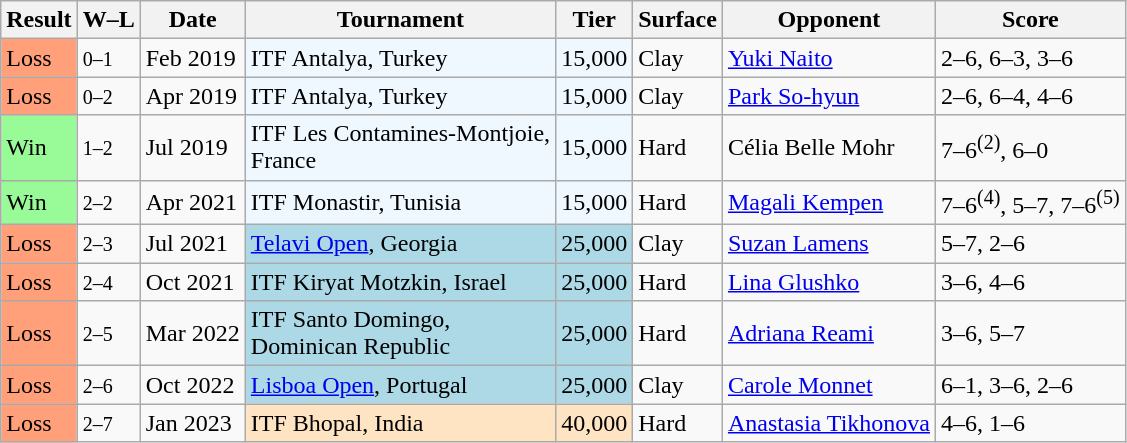<table class="sortable wikitable">
<tr>
<th>Result</th>
<th class="unsortable">W–L</th>
<th>Date</th>
<th>Tournament</th>
<th>Tier</th>
<th>Surface</th>
<th>Opponent</th>
<th class="unsortable">Score</th>
</tr>
<tr>
<td style="background:#ffa07a;">Loss</td>
<td><small>0–1</small></td>
<td>Feb 2019</td>
<td style="background:#f0f8ff;">ITF Antalya, Turkey</td>
<td style="background:#f0f8ff;">15,000</td>
<td>Clay</td>
<td> <a href='#'>Yuki Naito</a></td>
<td>2–6, 6–3, 3–6</td>
</tr>
<tr>
<td style="background:#ffa07a;">Loss</td>
<td><small>0–2</small></td>
<td>Apr 2019</td>
<td style="background:#f0f8ff;">ITF Antalya, Turkey</td>
<td style="background:#f0f8ff;">15,000</td>
<td>Clay</td>
<td> <a href='#'>Park So-hyun</a></td>
<td>2–6, 6–4, 4–6</td>
</tr>
<tr>
<td style="background:#98fb98;">Win</td>
<td><small>1–2</small></td>
<td>Jul 2019</td>
<td style="background:#f0f8ff;">ITF Les Contamines-Montjoie, <br>France</td>
<td style="background:#f0f8ff;">15,000</td>
<td>Hard</td>
<td> Célia Belle Mohr</td>
<td>7–6<sup>(2)</sup>, 6–0</td>
</tr>
<tr>
<td style="background:#98fb98;">Win</td>
<td><small>2–2</small></td>
<td>Apr 2021</td>
<td style="background:#f0f8ff;">ITF Monastir, Tunisia</td>
<td style="background:#f0f8ff;">15,000</td>
<td>Hard</td>
<td> <a href='#'>Magali Kempen</a></td>
<td>7–6<sup>(4)</sup>, 5–7, 7–6<sup>(5)</sup></td>
</tr>
<tr>
<td style="background:#ffa07a;">Loss</td>
<td><small>2–3</small></td>
<td>Jul 2021</td>
<td style="background:lightblue;"><a href='#'>Telavi Open</a>, Georgia</td>
<td style="background:lightblue;">25,000</td>
<td>Clay</td>
<td> <a href='#'>Suzan Lamens</a></td>
<td>5–7, 2–6</td>
</tr>
<tr>
<td style="background:#ffa07a;">Loss</td>
<td><small>2–4</small></td>
<td>Oct 2021</td>
<td style="background:lightblue;">ITF Kiryat Motzkin, Israel</td>
<td style="background:lightblue;">25,000</td>
<td>Hard</td>
<td> <a href='#'>Lina Glushko</a></td>
<td>3–6, 4–6</td>
</tr>
<tr>
<td style="background:#ffa07a;">Loss</td>
<td><small>2–5</small></td>
<td>Mar 2022</td>
<td style="background:lightblue;">ITF Santo Domingo, <br>Dominican Republic</td>
<td style="background:lightblue;">25,000</td>
<td>Hard</td>
<td> <a href='#'>Adriana Reami</a></td>
<td>3–6, 5–7</td>
</tr>
<tr>
<td style="background:#ffa07a;">Loss</td>
<td><small>2–6</small></td>
<td>Oct 2022</td>
<td style="background:lightblue;"><a href='#'>Lisboa Open</a>, Portugal</td>
<td style="background:lightblue;">25,000</td>
<td>Clay</td>
<td> <a href='#'>Carole Monnet</a></td>
<td>6–1, 3–6, 2–6</td>
</tr>
<tr>
<td style="background:#ffa07a;">Loss</td>
<td><small>2–7</small></td>
<td>Jan 2023</td>
<td style="background:#ffe4c4;">ITF Bhopal, India</td>
<td style="background:#ffe4c4;">40,000</td>
<td>Hard</td>
<td> <a href='#'>Anastasia Tikhonova</a></td>
<td>4–6, 1–6</td>
</tr>
</table>
